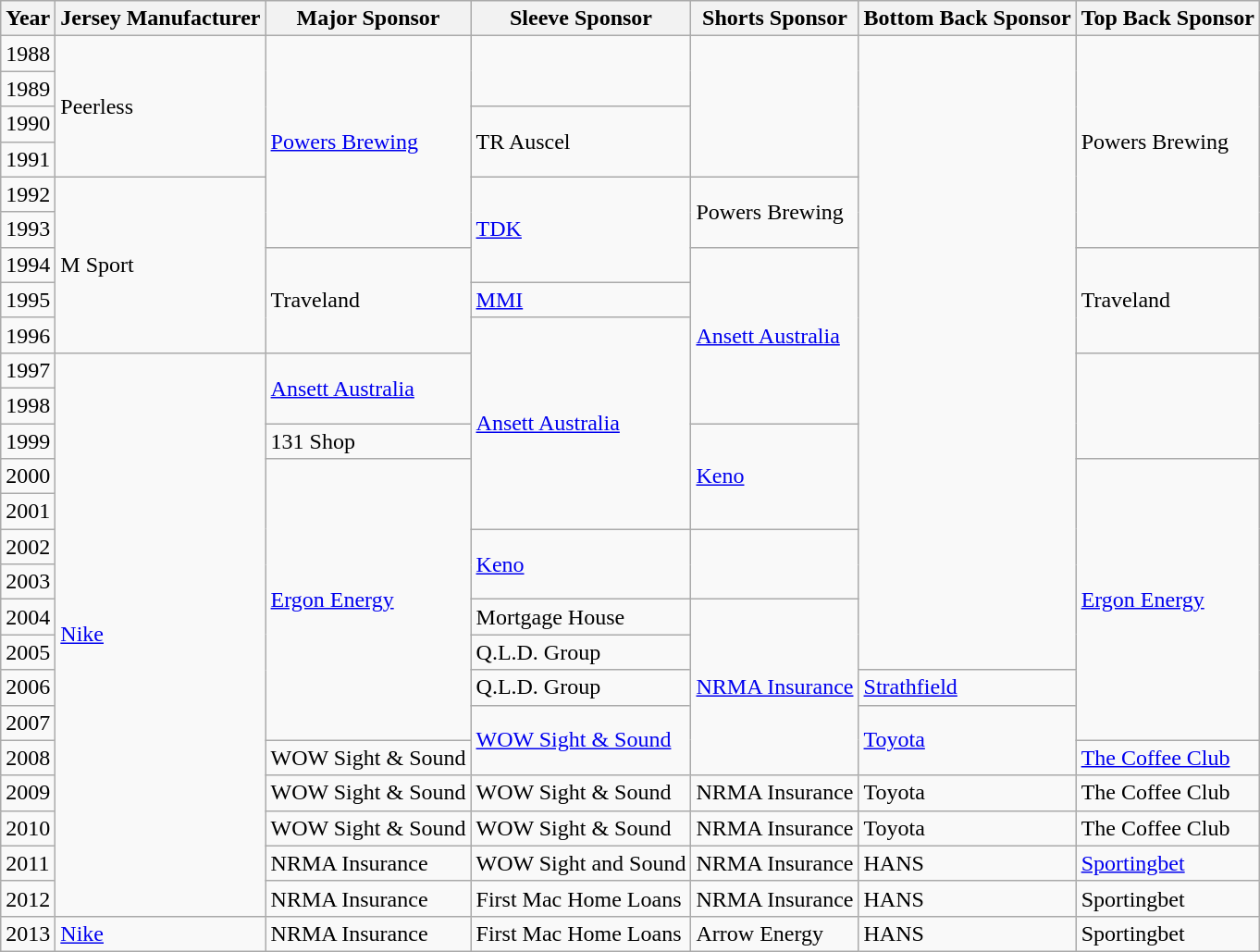<table class="wikitable">
<tr>
<th>Year</th>
<th>Jersey Manufacturer</th>
<th>Major Sponsor</th>
<th>Sleeve Sponsor</th>
<th>Shorts Sponsor</th>
<th>Bottom Back Sponsor</th>
<th>Top Back Sponsor</th>
</tr>
<tr>
<td>1988</td>
<td rowspan="4">Peerless</td>
<td rowspan="6"><a href='#'>Powers Brewing</a></td>
<td rowspan="2"></td>
<td rowspan="4"></td>
<td rowspan="19"></td>
<td rowspan="6">Powers Brewing</td>
</tr>
<tr>
<td>1989</td>
</tr>
<tr>
<td>1990</td>
<td rowspan="2">TR Auscel</td>
</tr>
<tr>
<td>1991</td>
</tr>
<tr>
<td>1992</td>
<td rowspan="5">M Sport</td>
<td rowspan="3"><a href='#'>TDK</a></td>
<td rowspan="2">Powers Brewing</td>
</tr>
<tr>
<td>1993</td>
</tr>
<tr>
<td>1994</td>
<td rowspan="3">Traveland</td>
<td rowspan="5"><a href='#'>Ansett Australia</a></td>
<td rowspan="3">Traveland</td>
</tr>
<tr>
<td>1995</td>
<td><a href='#'>MMI</a></td>
</tr>
<tr>
<td>1996</td>
<td rowspan="7"><a href='#'>Ansett Australia</a></td>
</tr>
<tr>
<td>1997</td>
<td rowspan="17"><a href='#'>Nike</a></td>
<td rowspan="2"><a href='#'>Ansett Australia</a></td>
<td rowspan="4"></td>
</tr>
<tr>
<td>1998</td>
</tr>
<tr>
<td>1999</td>
<td rowspan="2">131 Shop</td>
<td rowspan="4"><a href='#'>Keno</a></td>
</tr>
<tr>
<td rowspan="2">2000</td>
</tr>
<tr>
<td rowspan="8"><a href='#'>Ergon Energy</a></td>
<td rowspan="8"><a href='#'>Ergon Energy</a></td>
</tr>
<tr>
<td>2001</td>
</tr>
<tr>
<td>2002</td>
<td rowspan="2"><a href='#'>Keno</a></td>
<td rowspan="2"></td>
</tr>
<tr>
<td>2003</td>
</tr>
<tr>
<td>2004</td>
<td>Mortgage House</td>
<td rowspan="5"><a href='#'>NRMA Insurance</a></td>
</tr>
<tr>
<td>2005</td>
<td>Q.L.D. Group</td>
</tr>
<tr>
<td>2006</td>
<td>Q.L.D. Group</td>
<td><a href='#'>Strathfield</a></td>
</tr>
<tr>
<td>2007</td>
<td rowspan="2"><a href='#'>WOW Sight & Sound</a></td>
<td rowspan="2"><a href='#'>Toyota</a></td>
</tr>
<tr>
<td>2008</td>
<td>WOW Sight & Sound</td>
<td><a href='#'>The Coffee Club</a></td>
</tr>
<tr>
<td>2009</td>
<td>WOW Sight & Sound</td>
<td>WOW Sight & Sound</td>
<td>NRMA Insurance</td>
<td>Toyota</td>
<td>The Coffee Club</td>
</tr>
<tr>
<td>2010</td>
<td>WOW Sight & Sound</td>
<td>WOW Sight & Sound</td>
<td>NRMA Insurance</td>
<td>Toyota</td>
<td>The Coffee Club</td>
</tr>
<tr>
<td>2011</td>
<td>NRMA Insurance</td>
<td>WOW Sight and Sound</td>
<td>NRMA Insurance</td>
<td>HANS</td>
<td><a href='#'>Sportingbet</a></td>
</tr>
<tr>
<td>2012</td>
<td>NRMA Insurance</td>
<td>First Mac Home Loans</td>
<td>NRMA Insurance</td>
<td>HANS</td>
<td>Sportingbet</td>
</tr>
<tr>
<td>2013</td>
<td><a href='#'>Nike</a></td>
<td>NRMA Insurance</td>
<td>First Mac Home Loans</td>
<td>Arrow Energy</td>
<td>HANS</td>
<td>Sportingbet</td>
</tr>
</table>
